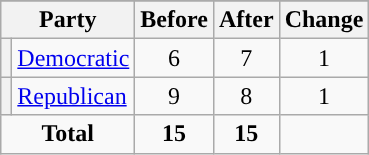<table class="wikitable" style="text-align:center;">
<tr>
</tr>
<tr>
<th colspan=2>Party</th>
<th>Before</th>
<th>After</th>
<th>Change</th>
</tr>
<tr>
<th style="background-color:"></th>
<td style="text-align:left;"><a href='#'>Democratic</a></td>
<td>6</td>
<td>7</td>
<td> 1</td>
</tr>
<tr>
<th style="background-color:"></th>
<td style="text-align:left;"><a href='#'>Republican</a></td>
<td>9</td>
<td>8</td>
<td> 1</td>
</tr>
<tr>
<td colspan=2><strong>Total</strong></td>
<td><strong>15</strong></td>
<td><strong>15</strong></td>
<td></td>
</tr>
</table>
